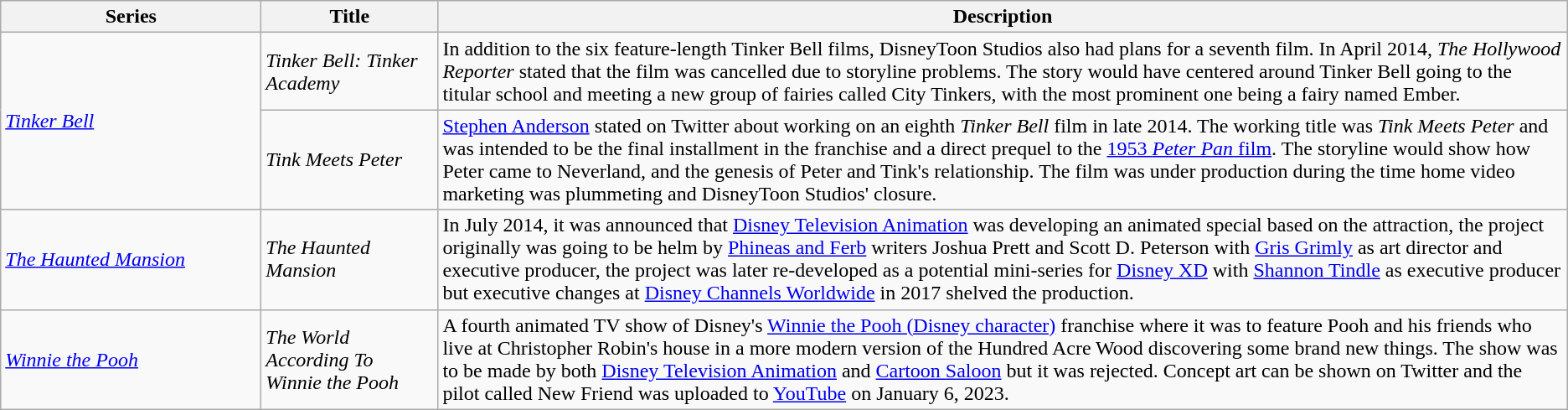<table class="wikitable">
<tr>
<th style="width:150pt;">Series</th>
<th style="width:100pt;">Title</th>
<th>Description</th>
</tr>
<tr>
<td rowspan="2"><em><a href='#'>Tinker Bell</a></em></td>
<td><em>Tinker Bell: Tinker Academy</em></td>
<td>In addition to the six feature-length Tinker Bell films, DisneyToon Studios also had plans for a seventh film. In April 2014, <em>The Hollywood Reporter</em> stated that the film was cancelled due to storyline problems. The story would have centered around Tinker Bell going to the titular school and meeting a new group of fairies called City Tinkers, with the most prominent one being a fairy named Ember.</td>
</tr>
<tr>
<td><em>Tink Meets Peter</em></td>
<td><a href='#'>Stephen Anderson</a> stated on Twitter about working on an eighth <em>Tinker Bell</em> film in late 2014. The working title was <em>Tink Meets Peter</em> and was intended to be the final installment in the franchise and a direct prequel to the <a href='#'>1953 <em>Peter Pan</em> film</a>. The storyline would show how Peter came to Neverland, and the genesis of Peter and Tink's relationship. The film was under production during the time home video marketing was plummeting and DisneyToon Studios' closure.</td>
</tr>
<tr>
<td><em><a href='#'>The Haunted Mansion</a></em></td>
<td><em>The Haunted Mansion</em></td>
<td>In July 2014, it was announced that <a href='#'>Disney Television Animation</a> was developing an animated special based on the attraction, the project originally was going to be helm by <a href='#'>Phineas and Ferb</a> writers Joshua Prett and Scott D. Peterson with <a href='#'>Gris Grimly</a> as art director and executive producer, the project was later re-developed as a potential mini-series for <a href='#'>Disney XD</a> with <a href='#'>Shannon Tindle</a> as executive producer but executive changes at <a href='#'>Disney Channels Worldwide</a> in 2017 shelved the production.</td>
</tr>
<tr>
<td><em><a href='#'>Winnie the Pooh</a></em></td>
<td><em>The World According To Winnie the Pooh</em></td>
<td>A fourth animated TV show of Disney's <a href='#'>Winnie the Pooh (Disney character)</a> franchise where it was to feature Pooh and his friends who live at Christopher Robin's house in a more modern version of the Hundred Acre Wood discovering some brand new things. The show was to be made by both <a href='#'>Disney Television Animation</a> and <a href='#'>Cartoon Saloon</a> but it was rejected. Concept art can be shown on Twitter and the pilot called New Friend was uploaded to <a href='#'>YouTube</a> on January 6, 2023.</td>
</tr>
</table>
